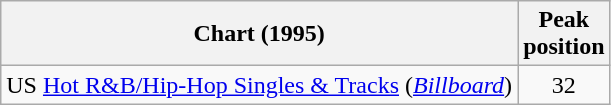<table class="wikitable sortable">
<tr>
<th>Chart (1995)</th>
<th>Peak<br>position</th>
</tr>
<tr>
<td>US <a href='#'>Hot R&B/Hip-Hop Singles & Tracks</a> (<em><a href='#'>Billboard</a></em>)</td>
<td align=center>32</td>
</tr>
</table>
